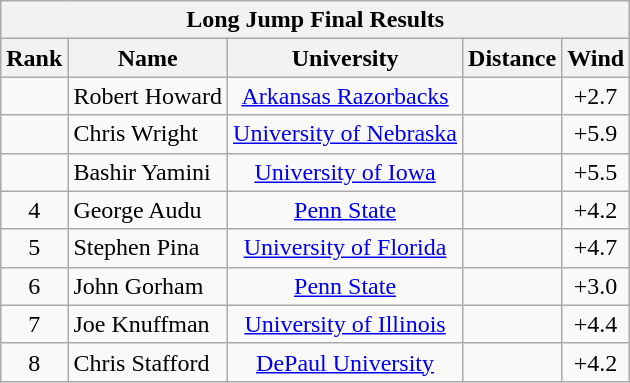<table class="wikitable sortable" style="text-align:center">
<tr>
<th colspan="5">Long Jump Final Results</th>
</tr>
<tr>
<th>Rank</th>
<th>Name</th>
<th>University</th>
<th>Distance</th>
<th>Wind</th>
</tr>
<tr>
<td></td>
<td align=left>Robert Howard</td>
<td><a href='#'>Arkansas Razorbacks</a></td>
<td></td>
<td>+2.7</td>
</tr>
<tr>
<td></td>
<td align=left>Chris Wright</td>
<td><a href='#'>University of Nebraska</a></td>
<td></td>
<td>+5.9</td>
</tr>
<tr>
<td></td>
<td align=left>Bashir Yamini</td>
<td><a href='#'>University of Iowa</a></td>
<td></td>
<td>+5.5</td>
</tr>
<tr>
<td>4</td>
<td align=left>George Audu</td>
<td><a href='#'>Penn State</a></td>
<td></td>
<td>+4.2</td>
</tr>
<tr>
<td>5</td>
<td align=left>Stephen Pina</td>
<td><a href='#'>University of Florida</a></td>
<td></td>
<td>+4.7</td>
</tr>
<tr>
<td>6</td>
<td align=left>John Gorham</td>
<td><a href='#'>Penn State</a></td>
<td></td>
<td>+3.0</td>
</tr>
<tr>
<td>7</td>
<td align=left>Joe Knuffman</td>
<td><a href='#'>University of Illinois</a></td>
<td></td>
<td>+4.4</td>
</tr>
<tr>
<td>8</td>
<td align=left>Chris Stafford</td>
<td><a href='#'>DePaul University</a></td>
<td></td>
<td>+4.2</td>
</tr>
</table>
